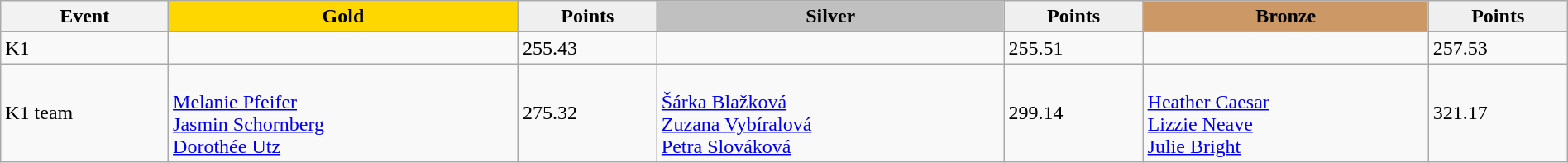<table class="wikitable" width=100%>
<tr>
<th>Event</th>
<td align=center bgcolor="gold"><strong>Gold</strong></td>
<td align=center bgcolor="EFEFEF"><strong>Points</strong></td>
<td align=center bgcolor="silver"><strong>Silver</strong></td>
<td align=center bgcolor="EFEFEF"><strong>Points</strong></td>
<td align=center bgcolor="CC9966"><strong>Bronze</strong></td>
<td align=center bgcolor="EFEFEF"><strong>Points</strong></td>
</tr>
<tr>
<td>K1</td>
<td></td>
<td>255.43</td>
<td></td>
<td>255.51</td>
<td></td>
<td>257.53</td>
</tr>
<tr>
<td>K1 team</td>
<td><br><a href='#'>Melanie Pfeifer</a><br><a href='#'>Jasmin Schornberg</a><br><a href='#'>Dorothée Utz</a></td>
<td>275.32</td>
<td><br><a href='#'>Šárka Blažková</a><br><a href='#'>Zuzana Vybíralová</a><br><a href='#'>Petra Slováková</a></td>
<td>299.14</td>
<td><br><a href='#'>Heather Caesar</a><br><a href='#'>Lizzie Neave</a><br><a href='#'>Julie Bright</a></td>
<td>321.17</td>
</tr>
</table>
